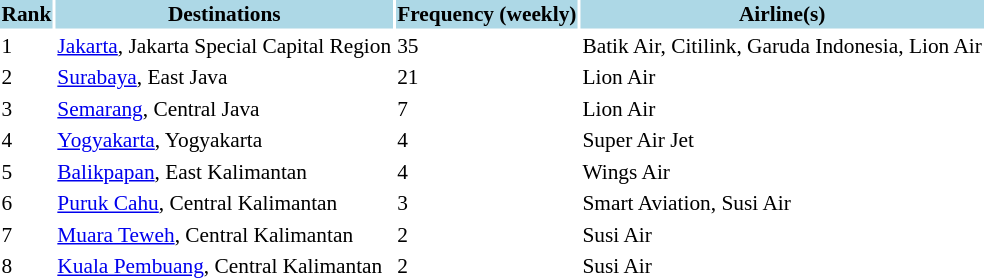<table class="sortable" style="font-size:89%; align=center;">
<tr style="background:lightblue;">
<th>Rank</th>
<th>Destinations</th>
<th>Frequency (weekly)</th>
<th>Airline(s)</th>
</tr>
<tr>
<td>1</td>
<td> <a href='#'>Jakarta</a>, Jakarta Special Capital Region</td>
<td>35</td>
<td>Batik Air, Citilink, Garuda Indonesia, Lion Air</td>
</tr>
<tr>
<td>2</td>
<td> <a href='#'>Surabaya</a>, East Java</td>
<td>21</td>
<td>Lion Air</td>
</tr>
<tr>
<td>3</td>
<td> <a href='#'>Semarang</a>, Central Java</td>
<td>7</td>
<td>Lion Air</td>
</tr>
<tr>
<td>4</td>
<td> <a href='#'>Yogyakarta</a>, Yogyakarta</td>
<td>4</td>
<td>Super Air Jet</td>
</tr>
<tr>
<td>5</td>
<td> <a href='#'>Balikpapan</a>, East Kalimantan</td>
<td>4</td>
<td>Wings Air</td>
</tr>
<tr>
<td>6</td>
<td> <a href='#'>Puruk Cahu</a>, Central Kalimantan</td>
<td>3</td>
<td>Smart Aviation, Susi Air</td>
</tr>
<tr>
<td>7</td>
<td> <a href='#'>Muara Teweh</a>, Central Kalimantan</td>
<td>2</td>
<td>Susi Air</td>
</tr>
<tr>
<td>8</td>
<td> <a href='#'>Kuala Pembuang</a>, Central Kalimantan</td>
<td>2</td>
<td>Susi Air</td>
</tr>
</table>
